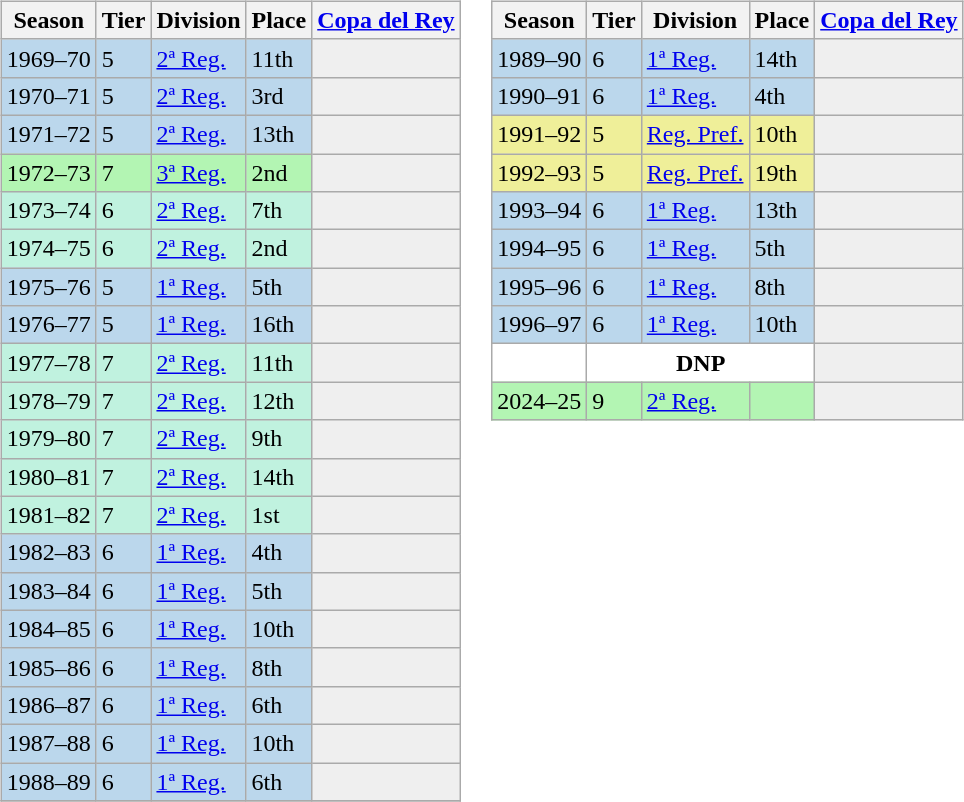<table>
<tr>
<td valign="top" width=0%><br><table class="wikitable">
<tr style="background:#f0f6fa;">
<th>Season</th>
<th>Tier</th>
<th>Division</th>
<th>Place</th>
<th><a href='#'>Copa del Rey</a></th>
</tr>
<tr>
<td style="background:#BBD7EC;">1969–70</td>
<td style="background:#BBD7EC;">5</td>
<td style="background:#BBD7EC;"><a href='#'>2ª Reg.</a></td>
<td style="background:#BBD7EC;">11th</td>
<th style="background:#efefef;"></th>
</tr>
<tr>
<td style="background:#BBD7EC;">1970–71</td>
<td style="background:#BBD7EC;">5</td>
<td style="background:#BBD7EC;"><a href='#'>2ª Reg.</a></td>
<td style="background:#BBD7EC;">3rd</td>
<th style="background:#efefef;"></th>
</tr>
<tr>
<td style="background:#BBD7EC;">1971–72</td>
<td style="background:#BBD7EC;">5</td>
<td style="background:#BBD7EC;"><a href='#'>2ª Reg.</a></td>
<td style="background:#BBD7EC;">13th</td>
<th style="background:#efefef;"></th>
</tr>
<tr>
<td style="background:#B3F5B3;">1972–73</td>
<td style="background:#B3F5B3;">7</td>
<td style="background:#B3F5B3;"><a href='#'>3ª Reg.</a></td>
<td style="background:#B3F5B3;">2nd</td>
<th style="background:#efefef;"></th>
</tr>
<tr>
<td style="background:#C0F2DF;">1973–74</td>
<td style="background:#C0F2DF;">6</td>
<td style="background:#C0F2DF;"><a href='#'>2ª Reg.</a></td>
<td style="background:#C0F2DF;">7th</td>
<th style="background:#efefef;"></th>
</tr>
<tr>
<td style="background:#C0F2DF;">1974–75</td>
<td style="background:#C0F2DF;">6</td>
<td style="background:#C0F2DF;"><a href='#'>2ª Reg.</a></td>
<td style="background:#C0F2DF;">2nd</td>
<th style="background:#efefef;"></th>
</tr>
<tr>
<td style="background:#BBD7EC;">1975–76</td>
<td style="background:#BBD7EC;">5</td>
<td style="background:#BBD7EC;"><a href='#'>1ª Reg.</a></td>
<td style="background:#BBD7EC;">5th</td>
<th style="background:#efefef;"></th>
</tr>
<tr>
<td style="background:#BBD7EC;">1976–77</td>
<td style="background:#BBD7EC;">5</td>
<td style="background:#BBD7EC;"><a href='#'>1ª Reg.</a></td>
<td style="background:#BBD7EC;">16th</td>
<th style="background:#efefef;"></th>
</tr>
<tr>
<td style="background:#C0F2DF;">1977–78</td>
<td style="background:#C0F2DF;">7</td>
<td style="background:#C0F2DF;"><a href='#'>2ª Reg.</a></td>
<td style="background:#C0F2DF;">11th</td>
<th style="background:#efefef;"></th>
</tr>
<tr>
<td style="background:#C0F2DF;">1978–79</td>
<td style="background:#C0F2DF;">7</td>
<td style="background:#C0F2DF;"><a href='#'>2ª Reg.</a></td>
<td style="background:#C0F2DF;">12th</td>
<th style="background:#efefef;"></th>
</tr>
<tr>
<td style="background:#C0F2DF;">1979–80</td>
<td style="background:#C0F2DF;">7</td>
<td style="background:#C0F2DF;"><a href='#'>2ª Reg.</a></td>
<td style="background:#C0F2DF;">9th</td>
<th style="background:#efefef;"></th>
</tr>
<tr>
<td style="background:#C0F2DF;">1980–81</td>
<td style="background:#C0F2DF;">7</td>
<td style="background:#C0F2DF;"><a href='#'>2ª Reg.</a></td>
<td style="background:#C0F2DF;">14th</td>
<th style="background:#efefef;"></th>
</tr>
<tr>
<td style="background:#C0F2DF;">1981–82</td>
<td style="background:#C0F2DF;">7</td>
<td style="background:#C0F2DF;"><a href='#'>2ª Reg.</a></td>
<td style="background:#C0F2DF;">1st</td>
<th style="background:#efefef;"></th>
</tr>
<tr>
<td style="background:#BBD7EC;">1982–83</td>
<td style="background:#BBD7EC;">6</td>
<td style="background:#BBD7EC;"><a href='#'>1ª Reg.</a></td>
<td style="background:#BBD7EC;">4th</td>
<th style="background:#efefef;"></th>
</tr>
<tr>
<td style="background:#BBD7EC;">1983–84</td>
<td style="background:#BBD7EC;">6</td>
<td style="background:#BBD7EC;"><a href='#'>1ª Reg.</a></td>
<td style="background:#BBD7EC;">5th</td>
<th style="background:#efefef;"></th>
</tr>
<tr>
<td style="background:#BBD7EC;">1984–85</td>
<td style="background:#BBD7EC;">6</td>
<td style="background:#BBD7EC;"><a href='#'>1ª Reg.</a></td>
<td style="background:#BBD7EC;">10th</td>
<th style="background:#efefef;"></th>
</tr>
<tr>
<td style="background:#BBD7EC;">1985–86</td>
<td style="background:#BBD7EC;">6</td>
<td style="background:#BBD7EC;"><a href='#'>1ª Reg.</a></td>
<td style="background:#BBD7EC;">8th</td>
<th style="background:#efefef;"></th>
</tr>
<tr>
<td style="background:#BBD7EC;">1986–87</td>
<td style="background:#BBD7EC;">6</td>
<td style="background:#BBD7EC;"><a href='#'>1ª Reg.</a></td>
<td style="background:#BBD7EC;">6th</td>
<th style="background:#efefef;"></th>
</tr>
<tr>
<td style="background:#BBD7EC;">1987–88</td>
<td style="background:#BBD7EC;">6</td>
<td style="background:#BBD7EC;"><a href='#'>1ª Reg.</a></td>
<td style="background:#BBD7EC;">10th</td>
<th style="background:#efefef;"></th>
</tr>
<tr>
<td style="background:#BBD7EC;">1988–89</td>
<td style="background:#BBD7EC;">6</td>
<td style="background:#BBD7EC;"><a href='#'>1ª Reg.</a></td>
<td style="background:#BBD7EC;">6th</td>
<th style="background:#efefef;"></th>
</tr>
<tr>
</tr>
</table>
</td>
<td valign="top" width=0%><br><table class="wikitable">
<tr style="background:#f0f6fa;">
<th>Season</th>
<th>Tier</th>
<th>Division</th>
<th>Place</th>
<th><a href='#'>Copa del Rey</a></th>
</tr>
<tr>
<td style="background:#BBD7EC;">1989–90</td>
<td style="background:#BBD7EC;">6</td>
<td style="background:#BBD7EC;"><a href='#'>1ª Reg.</a></td>
<td style="background:#BBD7EC;">14th</td>
<th style="background:#efefef;"></th>
</tr>
<tr>
<td style="background:#BBD7EC;">1990–91</td>
<td style="background:#BBD7EC;">6</td>
<td style="background:#BBD7EC;"><a href='#'>1ª Reg.</a></td>
<td style="background:#BBD7EC;">4th</td>
<th style="background:#efefef;"></th>
</tr>
<tr>
<td style="background:#EFEF99;">1991–92</td>
<td style="background:#EFEF99;">5</td>
<td style="background:#EFEF99;"><a href='#'>Reg. Pref.</a></td>
<td style="background:#EFEF99;">10th</td>
<th style="background:#efefef;"></th>
</tr>
<tr>
<td style="background:#EFEF99;">1992–93</td>
<td style="background:#EFEF99;">5</td>
<td style="background:#EFEF99;"><a href='#'>Reg. Pref.</a></td>
<td style="background:#EFEF99;">19th</td>
<th style="background:#efefef;"></th>
</tr>
<tr>
<td style="background:#BBD7EC;">1993–94</td>
<td style="background:#BBD7EC;">6</td>
<td style="background:#BBD7EC;"><a href='#'>1ª Reg.</a></td>
<td style="background:#BBD7EC;">13th</td>
<th style="background:#efefef;"></th>
</tr>
<tr>
<td style="background:#BBD7EC;">1994–95</td>
<td style="background:#BBD7EC;">6</td>
<td style="background:#BBD7EC;"><a href='#'>1ª Reg.</a></td>
<td style="background:#BBD7EC;">5th</td>
<th style="background:#efefef;"></th>
</tr>
<tr>
<td style="background:#BBD7EC;">1995–96</td>
<td style="background:#BBD7EC;">6</td>
<td style="background:#BBD7EC;"><a href='#'>1ª Reg.</a></td>
<td style="background:#BBD7EC;">8th</td>
<th style="background:#efefef;"></th>
</tr>
<tr>
<td style="background:#BBD7EC;">1996–97</td>
<td style="background:#BBD7EC;">6</td>
<td style="background:#BBD7EC;"><a href='#'>1ª Reg.</a></td>
<td style="background:#BBD7EC;">10th</td>
<th style="background:#efefef;"></th>
</tr>
<tr>
<td style="background:#FFFFFF;"></td>
<th colspan="3" style="background:#FFFFFF;">DNP</th>
<th style="background:#efefef;"></th>
</tr>
<tr>
<td style="background:#B3F5B3;">2024–25</td>
<td style="background:#B3F5B3;">9</td>
<td style="background:#B3F5B3;"><a href='#'>2ª Reg.</a></td>
<td style="background:#B3F5B3;"></td>
<th style="background:#efefef;"></th>
</tr>
</table>
</td>
</tr>
</table>
